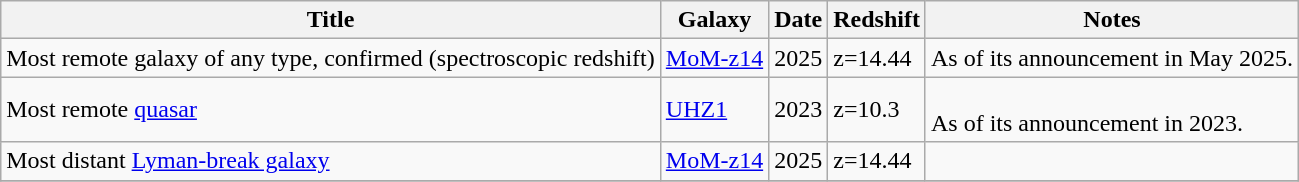<table class="wikitable">
<tr>
<th>Title</th>
<th>Galaxy</th>
<th>Date</th>
<th>Redshift</th>
<th>Notes</th>
</tr>
<tr>
<td>Most remote galaxy of any type, confirmed (spectroscopic redshift)</td>
<td><a href='#'>MoM-z14</a></td>
<td>2025</td>
<td>z=14.44</td>
<td>As of its announcement in May 2025. </td>
</tr>
<tr>
<td>Most remote <a href='#'>quasar</a></td>
<td><a href='#'>UHZ1</a></td>
<td>2023</td>
<td>z=10.3</td>
<td><br>As of its announcement in 2023.</td>
</tr>
<tr>
<td>Most distant <a href='#'>Lyman-break galaxy</a></td>
<td><a href='#'>MoM-z14</a></td>
<td>2025</td>
<td>z=14.44</td>
<td></td>
</tr>
<tr>
</tr>
</table>
